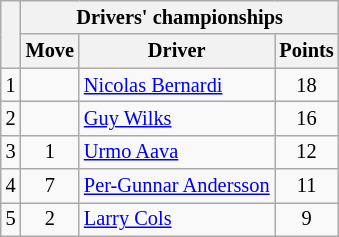<table class="wikitable" style="font-size:85%;">
<tr>
<th rowspan="2"></th>
<th colspan="3">Drivers' championships</th>
</tr>
<tr>
<th>Move</th>
<th>Driver</th>
<th>Points</th>
</tr>
<tr>
<td align="center">1</td>
<td align="center"></td>
<td> <a href='#'>Nicolas Bernardi</a></td>
<td align="center">18</td>
</tr>
<tr>
<td align="center">2</td>
<td align="center"></td>
<td> <a href='#'>Guy Wilks</a></td>
<td align="center">16</td>
</tr>
<tr>
<td align="center">3</td>
<td align="center"> 1</td>
<td> <a href='#'>Urmo Aava</a></td>
<td align="center">12</td>
</tr>
<tr>
<td align="center">4</td>
<td align="center"> 7</td>
<td> <a href='#'>Per-Gunnar Andersson</a></td>
<td align="center">11</td>
</tr>
<tr>
<td align="center">5</td>
<td align="center"> 2</td>
<td> <a href='#'>Larry Cols</a></td>
<td align="center">9</td>
</tr>
</table>
